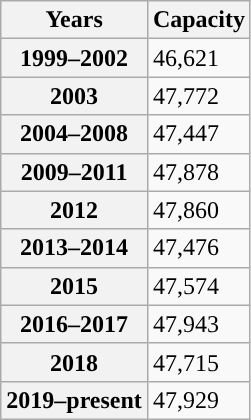<table class="wikitable">
<tr>
<th scope="row">Years</th>
<th scope="row">Capacity</th>
</tr>
<tr>
<th scope="row">1999–2002</th>
<td>46,621</td>
</tr>
<tr>
<th scope="row">2003</th>
<td>47,772</td>
</tr>
<tr>
<th scope="row">2004–2008</th>
<td>47,447</td>
</tr>
<tr>
<th scope="row">2009–2011</th>
<td>47,878</td>
</tr>
<tr>
<th scope="row">2012</th>
<td>47,860</td>
</tr>
<tr>
<th scope="row">2013–2014</th>
<td>47,476</td>
</tr>
<tr>
<th scope="row">2015</th>
<td>47,574</td>
</tr>
<tr>
<th scope="row">2016–2017</th>
<td>47,943</td>
</tr>
<tr>
<th scope="row">2018</th>
<td>47,715</td>
</tr>
<tr>
<th scope="row">2019–present</th>
<td>47,929</td>
</tr>
</table>
